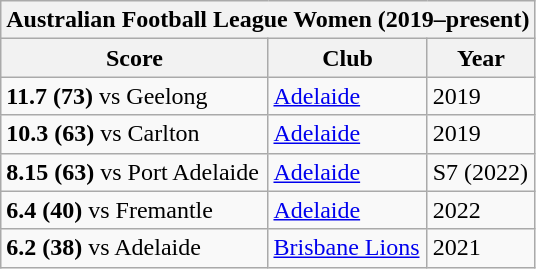<table class="wikitable">
<tr>
<th colspan="3">Australian Football League Women (2019–present)</th>
</tr>
<tr>
<th>Score</th>
<th>Club</th>
<th>Year</th>
</tr>
<tr>
<td><strong>11.7 (73)</strong> vs Geelong</td>
<td><a href='#'>Adelaide</a></td>
<td>2019</td>
</tr>
<tr>
<td><strong>10.3 (63)</strong> vs Carlton</td>
<td><a href='#'>Adelaide</a></td>
<td>2019</td>
</tr>
<tr>
<td><strong>8.15 (63)</strong> vs Port Adelaide</td>
<td><a href='#'>Adelaide</a></td>
<td>S7 (2022)</td>
</tr>
<tr>
<td><strong>6.4 (40)</strong> vs Fremantle</td>
<td><a href='#'>Adelaide</a></td>
<td>2022</td>
</tr>
<tr>
<td><strong>6.2 (38)</strong> vs Adelaide</td>
<td><a href='#'>Brisbane Lions</a></td>
<td>2021</td>
</tr>
</table>
